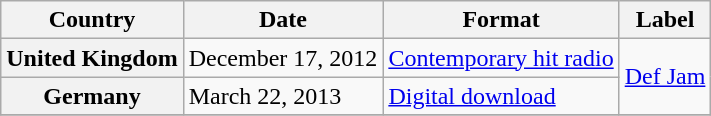<table class="wikitable plainrowheaders">
<tr>
<th scope="col">Country</th>
<th scope="col">Date</th>
<th scope="col">Format</th>
<th scope="col">Label</th>
</tr>
<tr>
<th scope="row">United Kingdom</th>
<td>December 17, 2012</td>
<td><a href='#'>Contemporary hit radio</a></td>
<td rowspan="2"><a href='#'>Def Jam</a></td>
</tr>
<tr>
<th scope="row">Germany</th>
<td>March 22, 2013</td>
<td><a href='#'>Digital download</a></td>
</tr>
<tr>
</tr>
</table>
